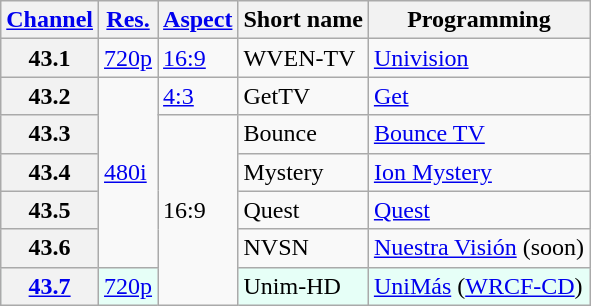<table class="wikitable">
<tr>
<th scope = "row"><a href='#'>Channel</a></th>
<th scope = "row"><a href='#'>Res.</a></th>
<th scope = "row"><a href='#'>Aspect</a></th>
<th scope = "row">Short name</th>
<th scope = "row">Programming</th>
</tr>
<tr>
<th scope = "row">43.1</th>
<td><a href='#'>720p</a></td>
<td><a href='#'>16:9</a></td>
<td>WVEN-TV</td>
<td><a href='#'>Univision</a></td>
</tr>
<tr>
<th scope = "row">43.2</th>
<td rowspan=5><a href='#'>480i</a></td>
<td><a href='#'>4:3</a></td>
<td>GetTV</td>
<td><a href='#'>Get</a></td>
</tr>
<tr>
<th scope = "row">43.3</th>
<td rowspan=5>16:9</td>
<td>Bounce</td>
<td><a href='#'>Bounce TV</a></td>
</tr>
<tr>
<th scope = "row">43.4</th>
<td>Mystery</td>
<td><a href='#'>Ion Mystery</a></td>
</tr>
<tr>
<th scope = "row">43.5</th>
<td>Quest</td>
<td><a href='#'>Quest</a></td>
</tr>
<tr>
<th scope = "row">43.6</th>
<td>NVSN</td>
<td><a href='#'>Nuestra Visión</a> (soon)</td>
</tr>
<tr style="background-color: #E6FFF7;">
<th scope = "row"><a href='#'>43.7</a></th>
<td><a href='#'>720p</a></td>
<td>Unim-HD</td>
<td><a href='#'>UniMás</a> (<a href='#'>WRCF-CD</a>) </td>
</tr>
</table>
